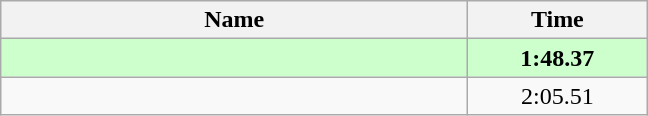<table class="wikitable" style="text-align:center;">
<tr>
<th style="width:19em">Name</th>
<th style="width:7em">Time</th>
</tr>
<tr bgcolor=ccffcc>
<td align=left><strong></strong></td>
<td><strong>1:48.37</strong></td>
</tr>
<tr>
<td align=left></td>
<td>2:05.51</td>
</tr>
</table>
